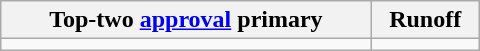<table class=wikitable align=right width=320>
<tr>
<th>Top-two <a href='#'>approval</a> primary</th>
<th>Runoff</th>
</tr>
<tr valign=top>
<td></td>
<td></td>
</tr>
</table>
